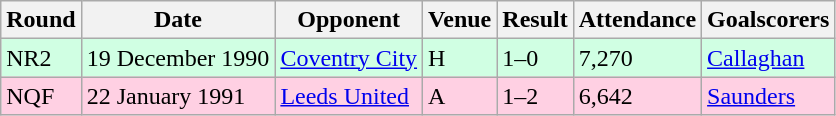<table class="wikitable">
<tr>
<th>Round</th>
<th>Date</th>
<th>Opponent</th>
<th>Venue</th>
<th>Result</th>
<th>Attendance</th>
<th>Goalscorers</th>
</tr>
<tr style="background-color: #d0ffe3;">
<td>NR2</td>
<td>19 December 1990</td>
<td><a href='#'>Coventry City</a></td>
<td>H</td>
<td>1–0</td>
<td>7,270</td>
<td><a href='#'>Callaghan</a></td>
</tr>
<tr style="background-color: #ffd0e3;">
<td>NQF</td>
<td>22 January 1991</td>
<td><a href='#'>Leeds United</a></td>
<td>A</td>
<td>1–2</td>
<td>6,642</td>
<td><a href='#'>Saunders</a></td>
</tr>
</table>
